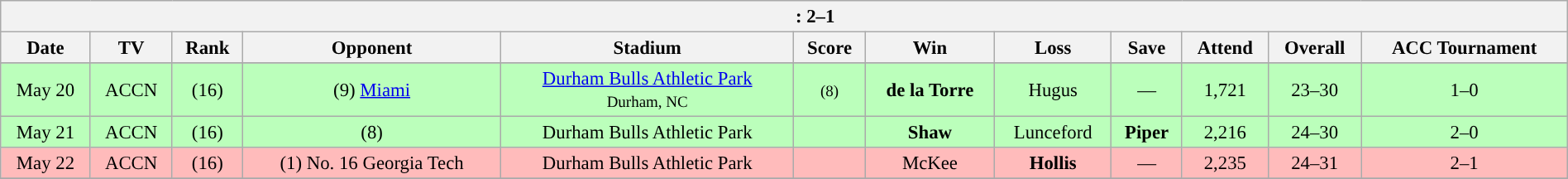<table class="wikitable collapsible" style="margin:auto; width:100%; text-align:center; font-size:95%">
<tr>
<th colspan=12 style="padding-left:3.5em;">: 2–1</th>
</tr>
<tr>
<th>Date</th>
<th>TV</th>
<th>Rank</th>
<th>Opponent</th>
<th>Stadium</th>
<th>Score</th>
<th>Win</th>
<th>Loss</th>
<th>Save</th>
<th>Attend</th>
<th>Overall</th>
<th>ACC Tournament</th>
</tr>
<tr>
</tr>
<tr style="background:#bfb">
<td>May 20</td>
<td>ACCN</td>
<td>(16)</td>
<td>(9) <a href='#'>Miami</a></td>
<td><a href='#'>Durham Bulls Athletic Park</a><br><small>Durham, NC</small></td>
<td> <small>(8)</small></td>
<td><strong>de la Torre</strong></td>
<td>Hugus</td>
<td>—</td>
<td>1,721</td>
<td>23–30</td>
<td>1–0</td>
</tr>
<tr style="background:#bfb">
<td>May 21</td>
<td>ACCN</td>
<td>(16)</td>
<td>(8) </td>
<td>Durham Bulls Athletic Park</td>
<td></td>
<td><strong>Shaw</strong></td>
<td>Lunceford</td>
<td><strong>Piper</strong></td>
<td>2,216</td>
<td>24–30</td>
<td>2–0</td>
</tr>
<tr style="background:#fbb">
<td>May 22</td>
<td>ACCN</td>
<td>(16)</td>
<td>(1) No. 16 Georgia Tech</td>
<td>Durham Bulls Athletic Park</td>
<td></td>
<td>McKee</td>
<td><strong>Hollis</strong></td>
<td>—</td>
<td>2,235</td>
<td>24–31</td>
<td>2–1</td>
</tr>
<tr>
</tr>
</table>
